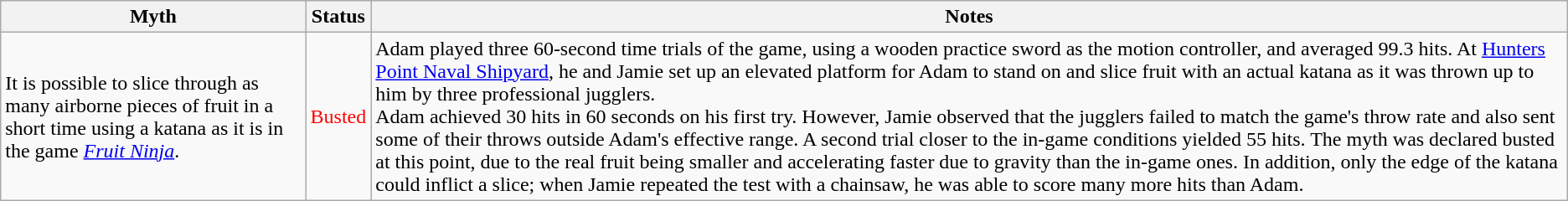<table class="wikitable plainrowheaders">
<tr>
<th scope"col">Myth</th>
<th scope"col">Status</th>
<th scope"col">Notes</th>
</tr>
<tr>
<td scope"row">It is possible to slice through as many airborne pieces of fruit in a short time using a katana as it is in the game <em><a href='#'>Fruit Ninja</a></em>.</td>
<td style="color:red">Busted</td>
<td>Adam played three 60-second time trials of the game, using a wooden practice sword as the motion controller, and averaged 99.3 hits. At <a href='#'>Hunters Point Naval Shipyard</a>, he and Jamie set up an elevated platform for Adam to stand on and slice fruit with an actual katana as it was thrown up to him by three professional jugglers.<br>Adam achieved 30 hits in 60 seconds on his first try. However, Jamie observed that the jugglers failed to match the game's throw rate and also sent some of their throws outside Adam's effective range. A second trial closer to the in-game conditions yielded 55 hits. The myth was declared busted at this point, due to the real fruit being smaller and accelerating faster due to gravity than the in-game ones. In addition, only the edge of the katana could inflict a slice; when Jamie repeated the test with a chainsaw, he was able to score many more hits than Adam.</td>
</tr>
</table>
